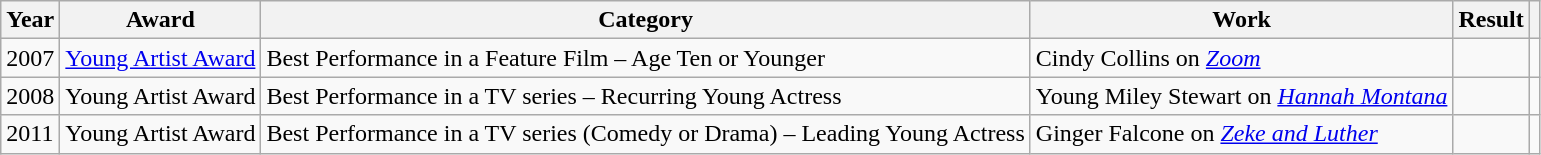<table class="wikitable">
<tr>
<th>Year</th>
<th>Award</th>
<th>Category</th>
<th>Work</th>
<th>Result</th>
<th></th>
</tr>
<tr>
<td>2007</td>
<td style="white-space:nowrap;"><a href='#'>Young Artist Award</a></td>
<td>Best Performance in a Feature Film – Age Ten or Younger</td>
<td>Cindy Collins on <em><a href='#'>Zoom</a></em></td>
<td></td>
<td></td>
</tr>
<tr>
<td>2008</td>
<td>Young Artist Award</td>
<td>Best Performance in a TV series – Recurring Young Actress</td>
<td style="white-space:nowrap;">Young Miley Stewart on <em><a href='#'>Hannah Montana</a></em></td>
<td></td>
<td></td>
</tr>
<tr>
<td>2011</td>
<td>Young Artist Award</td>
<td>Best Performance in a TV series (Comedy or Drama) – Leading Young Actress</td>
<td>Ginger Falcone on <em><a href='#'>Zeke and Luther</a></em></td>
<td></td>
<td></td>
</tr>
</table>
